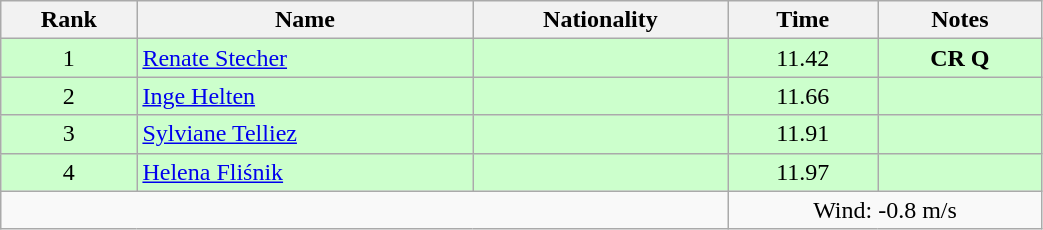<table class="wikitable sortable" style="text-align:center;width: 55%">
<tr>
<th>Rank</th>
<th>Name</th>
<th>Nationality</th>
<th>Time</th>
<th>Notes</th>
</tr>
<tr bgcolor=ccffcc>
<td>1</td>
<td align=left><a href='#'>Renate Stecher</a></td>
<td align=left></td>
<td>11.42</td>
<td><strong>CR Q</strong></td>
</tr>
<tr bgcolor=ccffcc>
<td>2</td>
<td align=left><a href='#'>Inge Helten</a></td>
<td align=left></td>
<td>11.66</td>
<td></td>
</tr>
<tr bgcolor=ccffcc>
<td>3</td>
<td align=left><a href='#'>Sylviane Telliez</a></td>
<td align=left></td>
<td>11.91</td>
<td></td>
</tr>
<tr bgcolor=ccffcc>
<td>4</td>
<td align=left><a href='#'>Helena Fliśnik</a></td>
<td align=left></td>
<td>11.97</td>
<td></td>
</tr>
<tr>
<td colspan="3"></td>
<td colspan="2">Wind: -0.8 m/s</td>
</tr>
</table>
